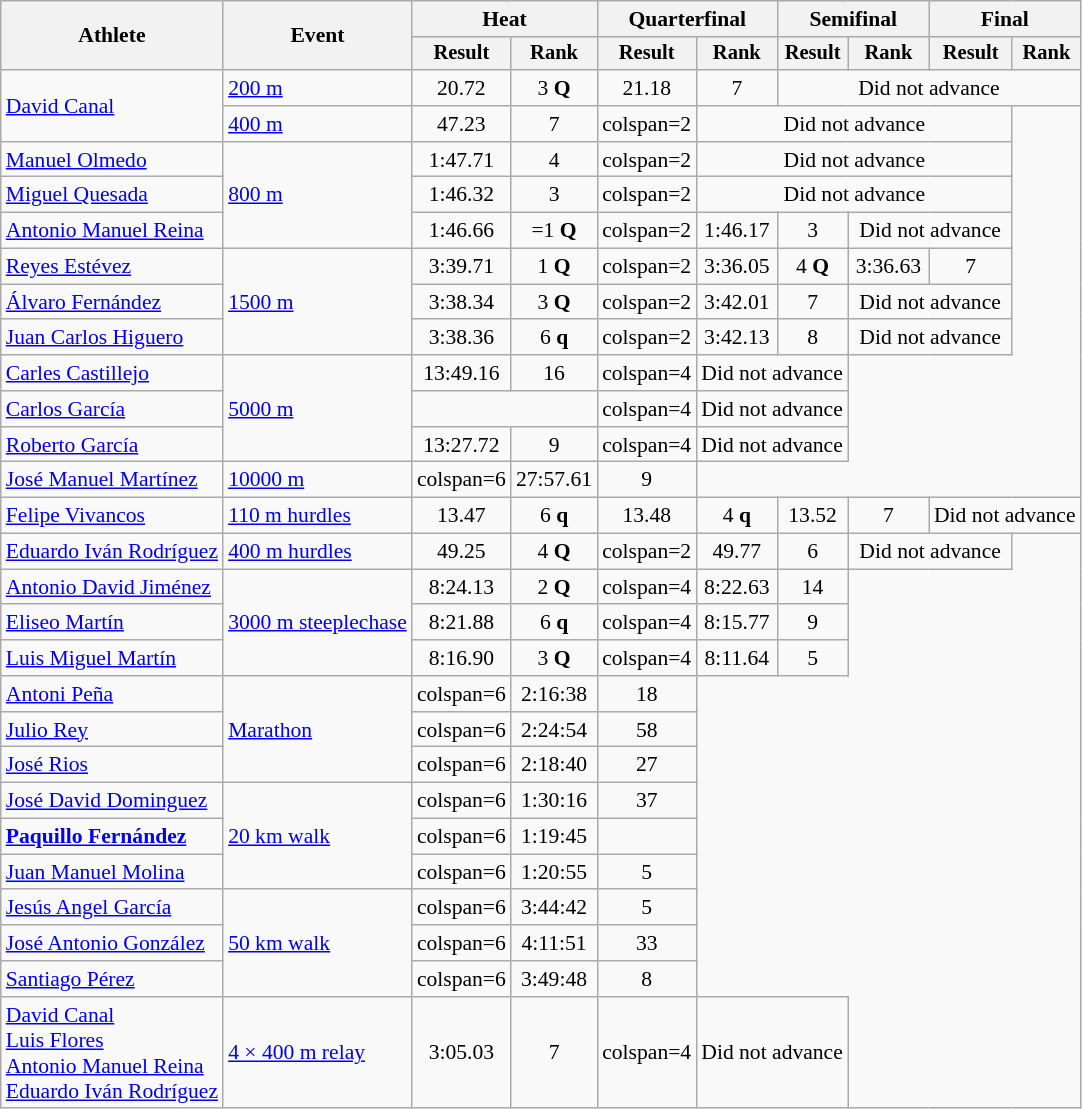<table class=wikitable style="font-size:90%">
<tr>
<th rowspan="2">Athlete</th>
<th rowspan="2">Event</th>
<th colspan="2">Heat</th>
<th colspan="2">Quarterfinal</th>
<th colspan="2">Semifinal</th>
<th colspan="2">Final</th>
</tr>
<tr style="font-size:95%">
<th>Result</th>
<th>Rank</th>
<th>Result</th>
<th>Rank</th>
<th>Result</th>
<th>Rank</th>
<th>Result</th>
<th>Rank</th>
</tr>
<tr align=center>
<td align=left rowspan=2><a href='#'>David Canal</a></td>
<td align=left><a href='#'>200 m</a></td>
<td>20.72</td>
<td>3 <strong>Q</strong></td>
<td>21.18</td>
<td>7</td>
<td colspan=4>Did not advance</td>
</tr>
<tr align=center>
<td align=left><a href='#'>400 m</a></td>
<td>47.23</td>
<td>7</td>
<td>colspan=2 </td>
<td colspan=4>Did not advance</td>
</tr>
<tr align=center>
<td align=left><a href='#'>Manuel Olmedo</a></td>
<td align=left rowspan=3><a href='#'>800 m</a></td>
<td>1:47.71</td>
<td>4</td>
<td>colspan=2 </td>
<td colspan=4>Did not advance</td>
</tr>
<tr align=center>
<td align=left><a href='#'>Miguel Quesada</a></td>
<td>1:46.32</td>
<td>3</td>
<td>colspan=2 </td>
<td colspan=4>Did not advance</td>
</tr>
<tr align=center>
<td align=left><a href='#'>Antonio Manuel Reina</a></td>
<td>1:46.66</td>
<td>=1 <strong>Q</strong></td>
<td>colspan=2 </td>
<td>1:46.17</td>
<td>3</td>
<td colspan=2>Did not advance</td>
</tr>
<tr align=center>
<td align=left><a href='#'>Reyes Estévez</a></td>
<td align=left rowspan=3><a href='#'>1500 m</a></td>
<td>3:39.71</td>
<td>1 <strong>Q</strong></td>
<td>colspan=2 </td>
<td>3:36.05</td>
<td>4 <strong>Q</strong></td>
<td>3:36.63</td>
<td>7</td>
</tr>
<tr align=center>
<td align=left><a href='#'>Álvaro Fernández</a></td>
<td>3:38.34</td>
<td>3 <strong>Q</strong></td>
<td>colspan=2 </td>
<td>3:42.01</td>
<td>7</td>
<td colspan=2>Did not advance</td>
</tr>
<tr align=center>
<td align=left><a href='#'>Juan Carlos Higuero</a></td>
<td>3:38.36</td>
<td>6 <strong>q</strong></td>
<td>colspan=2 </td>
<td>3:42.13</td>
<td>8</td>
<td colspan=2>Did not advance</td>
</tr>
<tr align=center>
<td align=left><a href='#'>Carles Castillejo</a></td>
<td align=left rowspan=3><a href='#'>5000 m</a></td>
<td>13:49.16</td>
<td>16</td>
<td>colspan=4 </td>
<td colspan=2>Did not advance</td>
</tr>
<tr align=center>
<td align=left><a href='#'>Carlos García</a></td>
<td colspan=2></td>
<td>colspan=4 </td>
<td colspan=2>Did not advance</td>
</tr>
<tr align=center>
<td align=left><a href='#'>Roberto García</a></td>
<td>13:27.72</td>
<td>9</td>
<td>colspan=4 </td>
<td colspan=2>Did not advance</td>
</tr>
<tr align=center>
<td align=left><a href='#'>José Manuel Martínez</a></td>
<td align=left><a href='#'>10000 m</a></td>
<td>colspan=6 </td>
<td>27:57.61</td>
<td>9</td>
</tr>
<tr align=center>
<td align=left><a href='#'>Felipe Vivancos</a></td>
<td align=left><a href='#'>110 m hurdles</a></td>
<td>13.47</td>
<td>6 <strong>q</strong></td>
<td>13.48</td>
<td>4 <strong>q</strong></td>
<td>13.52</td>
<td>7</td>
<td colspan=2>Did not advance</td>
</tr>
<tr align=center>
<td align=left><a href='#'>Eduardo Iván Rodríguez</a></td>
<td align=left><a href='#'>400 m hurdles</a></td>
<td>49.25</td>
<td>4 <strong>Q</strong></td>
<td>colspan=2 </td>
<td>49.77</td>
<td>6</td>
<td colspan=2>Did not advance</td>
</tr>
<tr align=center>
<td align=left><a href='#'>Antonio David Jiménez</a></td>
<td align=left rowspan=3><a href='#'>3000 m steeplechase</a></td>
<td>8:24.13</td>
<td>2 <strong>Q</strong></td>
<td>colspan=4 </td>
<td>8:22.63</td>
<td>14</td>
</tr>
<tr align=center>
<td align=left><a href='#'>Eliseo Martín</a></td>
<td>8:21.88</td>
<td>6 <strong>q</strong></td>
<td>colspan=4 </td>
<td>8:15.77</td>
<td>9</td>
</tr>
<tr align=center>
<td align=left><a href='#'>Luis Miguel Martín</a></td>
<td>8:16.90</td>
<td>3 <strong>Q</strong></td>
<td>colspan=4 </td>
<td>8:11.64</td>
<td>5</td>
</tr>
<tr align=center>
<td align=left><a href='#'>Antoni Peña</a></td>
<td align=left rowspan=3><a href='#'>Marathon</a></td>
<td>colspan=6 </td>
<td>2:16:38</td>
<td>18</td>
</tr>
<tr align=center>
<td align=left><a href='#'>Julio Rey</a></td>
<td>colspan=6 </td>
<td>2:24:54</td>
<td>58</td>
</tr>
<tr align=center>
<td align=left><a href='#'>José Rios</a></td>
<td>colspan=6 </td>
<td>2:18:40</td>
<td>27</td>
</tr>
<tr align=center>
<td align=left><a href='#'>José David Dominguez</a></td>
<td align=left rowspan=3><a href='#'>20 km walk</a></td>
<td>colspan=6 </td>
<td>1:30:16</td>
<td>37</td>
</tr>
<tr align=center>
<td align=left><strong><a href='#'>Paquillo Fernández</a></strong></td>
<td>colspan=6 </td>
<td>1:19:45</td>
<td></td>
</tr>
<tr align=center>
<td align=left><a href='#'>Juan Manuel Molina</a></td>
<td>colspan=6 </td>
<td>1:20:55</td>
<td>5</td>
</tr>
<tr align=center>
<td align=left><a href='#'>Jesús Angel García</a></td>
<td align=left rowspan=3><a href='#'>50 km walk</a></td>
<td>colspan=6 </td>
<td>3:44:42</td>
<td>5</td>
</tr>
<tr align=center>
<td align=left><a href='#'>José Antonio González</a></td>
<td>colspan=6 </td>
<td>4:11:51</td>
<td>33</td>
</tr>
<tr align=center>
<td align=left><a href='#'>Santiago Pérez</a></td>
<td>colspan=6 </td>
<td>3:49:48</td>
<td>8</td>
</tr>
<tr align=center>
<td align=left><a href='#'>David Canal</a><br><a href='#'>Luis Flores</a><br><a href='#'>Antonio Manuel Reina</a> <br><a href='#'>Eduardo Iván Rodríguez</a></td>
<td align=left><a href='#'>4 × 400 m relay</a></td>
<td>3:05.03</td>
<td>7</td>
<td>colspan=4 </td>
<td colspan=2>Did not advance</td>
</tr>
</table>
